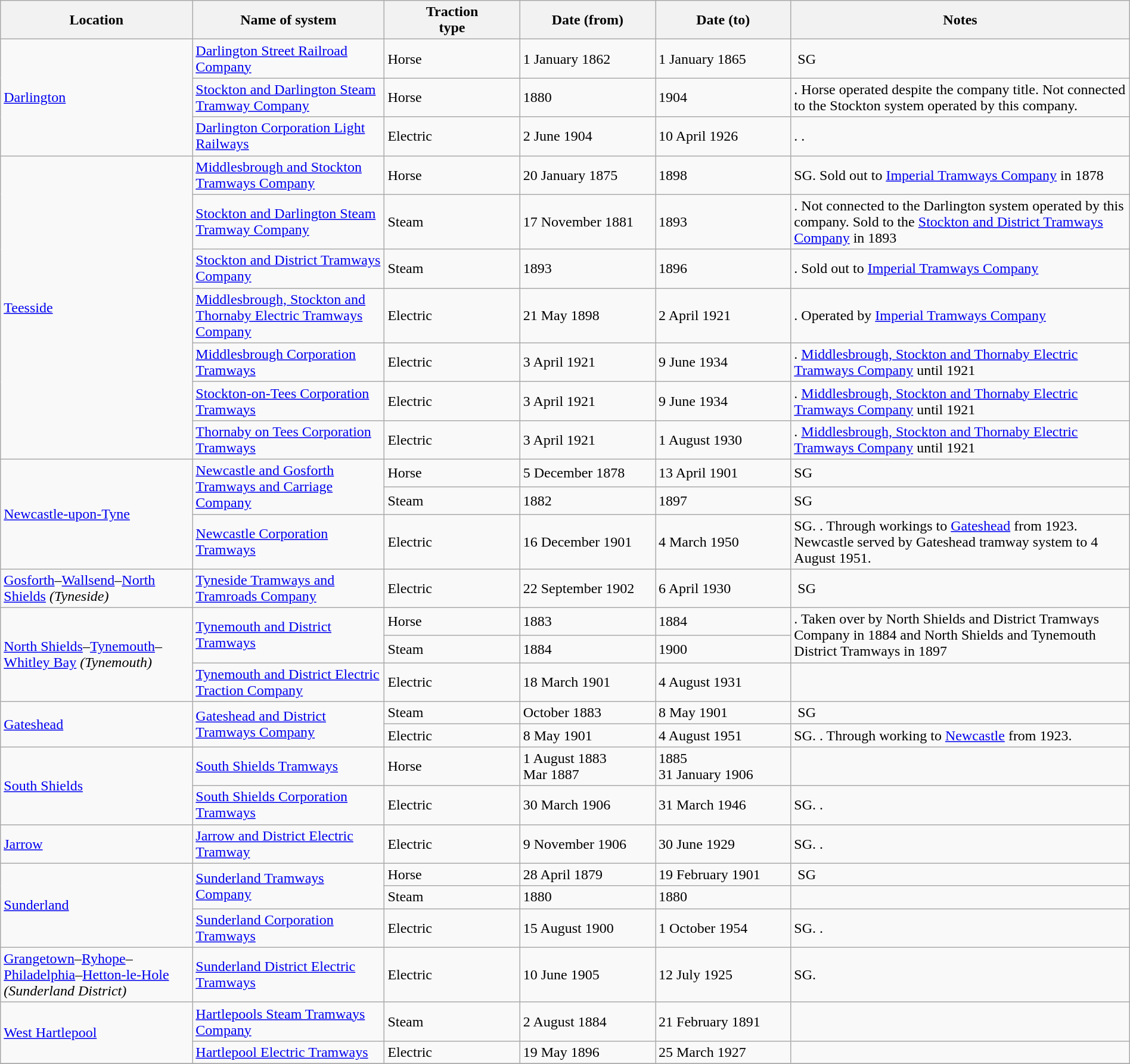<table class="wikitable" width=100%>
<tr>
<th width=17%>Location</th>
<th width=17%>Name of system</th>
<th width=12%>Traction<br>type</th>
<th width=12%>Date (from)</th>
<th width=12%>Date (to)</th>
<th width=30%>Notes</th>
</tr>
<tr>
<td rowspan=3><a href='#'>Darlington</a></td>
<td><a href='#'>Darlington Street Railroad Company</a></td>
<td>Horse</td>
<td>1 January 1862</td>
<td>1 January 1865</td>
<td> SG</td>
</tr>
<tr>
<td><a href='#'>Stockton and Darlington Steam Tramway Company</a></td>
<td>Horse</td>
<td>1880</td>
<td>1904</td>
<td>. Horse operated despite the company title. Not connected to the Stockton system operated by this company.</td>
</tr>
<tr>
<td><a href='#'>Darlington Corporation Light Railways</a></td>
<td>Electric</td>
<td>2 June 1904</td>
<td>10 April 1926</td>
<td>. .</td>
</tr>
<tr>
<td rowspan=7><a href='#'>Teesside</a></td>
<td><a href='#'>Middlesbrough and Stockton Tramways Company</a></td>
<td>Horse</td>
<td>20 January 1875</td>
<td>1898</td>
<td>SG. Sold out to <a href='#'>Imperial Tramways Company</a> in 1878</td>
</tr>
<tr>
<td><a href='#'>Stockton and Darlington Steam Tramway Company</a></td>
<td>Steam</td>
<td>17 November 1881</td>
<td>1893</td>
<td>. Not connected to the Darlington system operated by this company. Sold to the <a href='#'>Stockton and District Tramways Company</a> in 1893</td>
</tr>
<tr>
<td><a href='#'>Stockton and District Tramways Company</a></td>
<td>Steam</td>
<td>1893</td>
<td>1896</td>
<td>. Sold out to <a href='#'>Imperial Tramways Company</a></td>
</tr>
<tr>
<td><a href='#'>Middlesbrough, Stockton and Thornaby Electric Tramways Company</a></td>
<td>Electric</td>
<td>21 May 1898</td>
<td>2 April 1921</td>
<td>. Operated by <a href='#'>Imperial Tramways Company</a></td>
</tr>
<tr>
<td><a href='#'>Middlesbrough Corporation Tramways</a></td>
<td>Electric</td>
<td>3 April 1921</td>
<td>9 June 1934</td>
<td>. <a href='#'>Middlesbrough, Stockton and Thornaby Electric Tramways Company</a> until 1921</td>
</tr>
<tr>
<td><a href='#'>Stockton-on-Tees Corporation Tramways</a></td>
<td>Electric</td>
<td>3 April 1921</td>
<td>9 June 1934</td>
<td>. <a href='#'>Middlesbrough, Stockton and Thornaby Electric Tramways Company</a> until 1921</td>
</tr>
<tr>
<td><a href='#'>Thornaby on Tees Corporation Tramways</a></td>
<td>Electric</td>
<td>3 April 1921</td>
<td>1 August 1930</td>
<td>. <a href='#'>Middlesbrough, Stockton and Thornaby Electric Tramways Company</a> until 1921</td>
</tr>
<tr>
<td rowspan=3><a href='#'>Newcastle-upon-Tyne</a></td>
<td rowspan=2><a href='#'>Newcastle and Gosforth Tramways and Carriage Company</a></td>
<td>Horse</td>
<td>5 December 1878</td>
<td>13 April 1901</td>
<td>SG</td>
</tr>
<tr>
<td>Steam</td>
<td>1882</td>
<td>1897</td>
<td>SG</td>
</tr>
<tr>
<td><a href='#'>Newcastle Corporation Tramways</a></td>
<td>Electric</td>
<td>16 December 1901</td>
<td>4 March 1950</td>
<td>SG. . Through workings to <a href='#'>Gateshead</a> from 1923.  Newcastle served by Gateshead tramway system to 4 August 1951.</td>
</tr>
<tr>
<td><a href='#'>Gosforth</a>–<a href='#'>Wallsend</a>–<a href='#'>North Shields</a> <em>(Tyneside)</em></td>
<td><a href='#'>Tyneside Tramways and Tramroads Company</a></td>
<td>Electric</td>
<td>22 September 1902</td>
<td>6 April 1930</td>
<td> SG</td>
</tr>
<tr>
<td rowspan=3><a href='#'>North Shields</a>–<a href='#'>Tynemouth</a>–<a href='#'>Whitley Bay</a> <em>(Tynemouth)</em></td>
<td rowspan=2><a href='#'>Tynemouth and District Tramways</a></td>
<td>Horse</td>
<td>1883</td>
<td>1884</td>
<td rowspan=2>. Taken over by North Shields and District Tramways Company in 1884 and North Shields and Tynemouth District Tramways in 1897</td>
</tr>
<tr>
<td>Steam</td>
<td>1884</td>
<td>1900</td>
</tr>
<tr>
<td><a href='#'>Tynemouth and District Electric Traction Company</a></td>
<td>Electric</td>
<td>18 March 1901</td>
<td>4 August 1931</td>
<td></td>
</tr>
<tr>
<td rowspan=2><a href='#'>Gateshead</a></td>
<td rowspan=2><a href='#'>Gateshead and District Tramways Company</a></td>
<td>Steam</td>
<td>October 1883</td>
<td>8 May 1901</td>
<td> SG</td>
</tr>
<tr>
<td>Electric</td>
<td>8 May 1901</td>
<td>4 August 1951</td>
<td>SG. . Through working to <a href='#'>Newcastle</a> from 1923.</td>
</tr>
<tr>
<td rowspan=2><a href='#'>South Shields</a></td>
<td><a href='#'>South Shields Tramways</a></td>
<td>Horse</td>
<td>1 August 1883<br>Mar 1887</td>
<td>1885<br>31 January 1906</td>
<td> </td>
</tr>
<tr>
<td><a href='#'>South Shields Corporation Tramways</a></td>
<td>Electric</td>
<td>30 March 1906</td>
<td>31 March 1946</td>
<td>SG. .</td>
</tr>
<tr>
<td><a href='#'>Jarrow</a></td>
<td><a href='#'>Jarrow and District Electric Tramway</a></td>
<td>Electric</td>
<td>9 November 1906</td>
<td>30 June 1929</td>
<td>SG. .</td>
</tr>
<tr>
<td rowspan=3><a href='#'>Sunderland</a></td>
<td rowspan=2><a href='#'>Sunderland Tramways Company</a></td>
<td>Horse</td>
<td>28 April 1879</td>
<td>19 February 1901</td>
<td> SG</td>
</tr>
<tr>
<td>Steam</td>
<td>1880</td>
<td>1880</td>
<td> </td>
</tr>
<tr>
<td><a href='#'>Sunderland Corporation Tramways</a></td>
<td>Electric</td>
<td>15 August 1900</td>
<td>1 October 1954</td>
<td>SG. .</td>
</tr>
<tr>
<td><a href='#'>Grangetown</a>–<a href='#'>Ryhope</a>–<a href='#'>Philadelphia</a>–<a href='#'>Hetton-le-Hole</a> <em>(Sunderland District)</em></td>
<td><a href='#'>Sunderland District Electric Tramways</a></td>
<td>Electric</td>
<td>10 June 1905</td>
<td>12 July 1925</td>
<td>SG. </td>
</tr>
<tr>
<td rowspan=2><a href='#'>West Hartlepool</a></td>
<td><a href='#'>Hartlepools Steam Tramways Company</a></td>
<td>Steam</td>
<td>2 August 1884</td>
<td>21 February 1891</td>
<td> </td>
</tr>
<tr>
<td><a href='#'>Hartlepool Electric Tramways</a></td>
<td>Electric</td>
<td>19 May 1896</td>
<td>25 March 1927</td>
<td> </td>
</tr>
<tr>
</tr>
</table>
